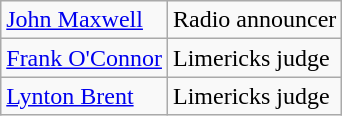<table class=wikitable>
<tr>
<td><a href='#'>John Maxwell</a></td>
<td>Radio announcer</td>
</tr>
<tr>
<td><a href='#'>Frank O'Connor</a></td>
<td>Limericks judge</td>
</tr>
<tr>
<td><a href='#'>Lynton Brent</a></td>
<td>Limericks judge</td>
</tr>
</table>
